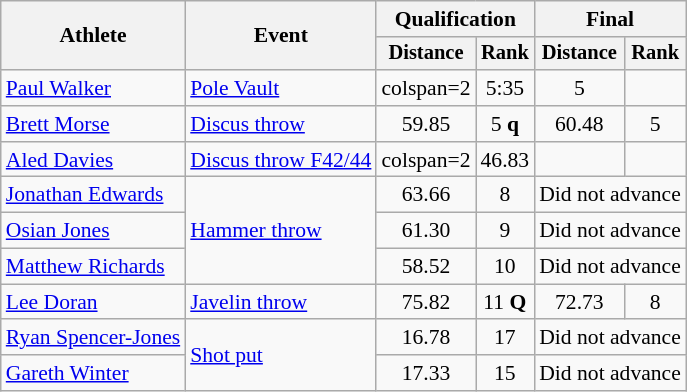<table class="wikitable" style="font-size:90%">
<tr>
<th rowspan=2>Athlete</th>
<th rowspan=2>Event</th>
<th colspan=2>Qualification</th>
<th colspan=2>Final</th>
</tr>
<tr style="font-size:95%">
<th>Distance</th>
<th>Rank</th>
<th>Distance</th>
<th>Rank</th>
</tr>
<tr align=center>
<td align=left><a href='#'>Paul Walker</a></td>
<td align=left><a href='#'>Pole Vault</a></td>
<td>colspan=2 </td>
<td>5:35</td>
<td>5</td>
</tr>
<tr align=center>
<td align=left><a href='#'>Brett Morse</a></td>
<td align=left><a href='#'>Discus throw</a></td>
<td>59.85</td>
<td>5 <strong>q</strong></td>
<td>60.48</td>
<td>5</td>
</tr>
<tr align=center>
<td align=left><a href='#'>Aled Davies</a></td>
<td align=left><a href='#'>Discus throw F42/44</a></td>
<td>colspan=2 </td>
<td>46.83</td>
<td></td>
</tr>
<tr align=center>
<td align=left><a href='#'>Jonathan Edwards</a></td>
<td align=left rowspan=3><a href='#'>Hammer throw</a></td>
<td>63.66</td>
<td>8</td>
<td colspan=2>Did not advance</td>
</tr>
<tr align=center>
<td align=left><a href='#'>Osian Jones</a></td>
<td>61.30</td>
<td>9</td>
<td colspan=2>Did not advance</td>
</tr>
<tr align=center>
<td align=left><a href='#'>Matthew Richards</a></td>
<td>58.52</td>
<td>10</td>
<td colspan=2>Did not advance</td>
</tr>
<tr align=center>
<td align=left><a href='#'>Lee Doran</a></td>
<td align=left><a href='#'>Javelin throw</a></td>
<td>75.82</td>
<td>11 <strong>Q</strong></td>
<td>72.73</td>
<td>8</td>
</tr>
<tr align=center>
<td align=left><a href='#'>Ryan Spencer-Jones</a></td>
<td align=left rowspan=2><a href='#'>Shot put</a></td>
<td>16.78</td>
<td>17</td>
<td colspan=2>Did not advance</td>
</tr>
<tr align=center>
<td align=left><a href='#'>Gareth Winter</a></td>
<td>17.33</td>
<td>15</td>
<td colspan=2>Did not advance</td>
</tr>
</table>
